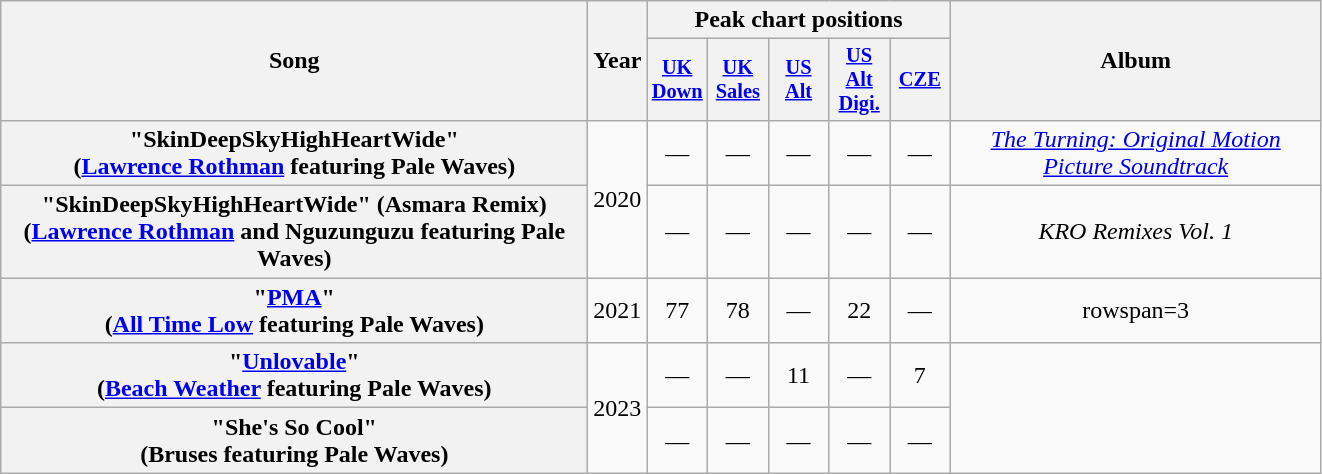<table class="wikitable plainrowheaders" style="text-align:center;">
<tr>
<th scope="col" rowspan="2" style="width:24em;">Song</th>
<th scope="col" rowspan="2">Year</th>
<th scope="col" colspan="5">Peak chart positions</th>
<th scope="col" rowspan="2" style="width:15em;">Album</th>
</tr>
<tr>
<th scope="col" style="width:2.5em;font-size:85%;"><a href='#'>UK<br>Down</a><br></th>
<th scope="col" style="width:2.5em;font-size:85%;"><a href='#'>UK<br>Sales</a><br></th>
<th scope="col" style="width:2.5em;font-size:85%;"><a href='#'>US<br>Alt</a><br></th>
<th scope="col" style="width:2.5em;font-size:85%;"><a href='#'>US<br>Alt<br>Digi.</a><br></th>
<th scope="col" style="width:2.5em;font-size:85%;"><a href='#'>CZE</a><br></th>
</tr>
<tr>
<th scope="row">"SkinDeepSkyHighHeartWide"<br><span>(<a href='#'>Lawrence Rothman</a> featuring Pale Waves)</span></th>
<td rowspan="2">2020</td>
<td>—</td>
<td>—</td>
<td>—</td>
<td>—</td>
<td>—</td>
<td><em><a href='#'>The Turning: Original Motion Picture Soundtrack</a></em></td>
</tr>
<tr>
<th scope="row">"SkinDeepSkyHighHeartWide" (Asmara Remix)<br><span>(<a href='#'>Lawrence Rothman</a> and Nguzunguzu featuring Pale Waves)</span></th>
<td>—</td>
<td>—</td>
<td>—</td>
<td>—</td>
<td>—</td>
<td><em>KRO Remixes Vol. 1</em></td>
</tr>
<tr>
<th scope="row">"<a href='#'>PMA</a>"<br><span>(<a href='#'>All Time Low</a> featuring Pale Waves)</span></th>
<td rowspan="1">2021</td>
<td>77</td>
<td>78</td>
<td>—</td>
<td>22</td>
<td>—</td>
<td>rowspan=3 </td>
</tr>
<tr>
<th scope="row">"<a href='#'>Unlovable</a>"<br><span>(<a href='#'>Beach Weather</a> featuring Pale Waves)</span></th>
<td rowspan="2">2023</td>
<td>—</td>
<td>—</td>
<td>11</td>
<td>—</td>
<td>7</td>
</tr>
<tr>
<th scope="row">"She's So Cool"<br><span>(Bruses featuring Pale Waves)</span></th>
<td>—</td>
<td>—</td>
<td>—</td>
<td>—</td>
<td>—</td>
</tr>
</table>
